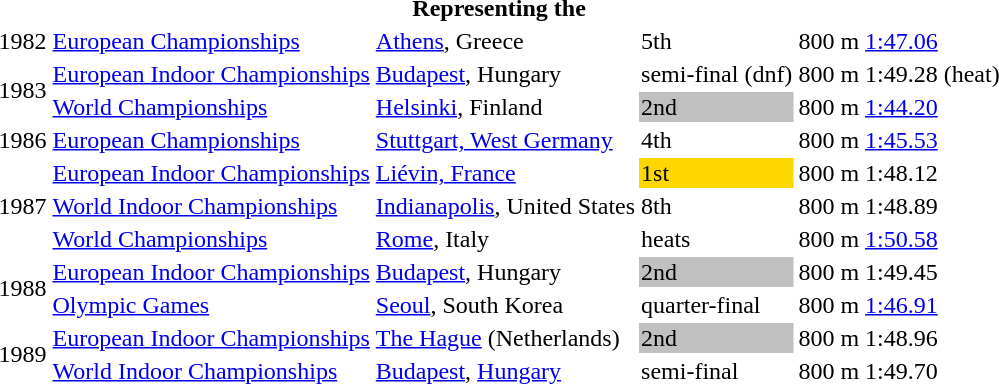<table>
<tr>
<th colspan="6">Representing the </th>
</tr>
<tr>
<td>1982</td>
<td><a href='#'>European Championships</a></td>
<td><a href='#'>Athens</a>, Greece</td>
<td>5th</td>
<td>800 m</td>
<td><a href='#'>1:47.06</a></td>
</tr>
<tr>
<td rowspan=2>1983</td>
<td><a href='#'>European Indoor Championships</a></td>
<td><a href='#'>Budapest</a>, Hungary</td>
<td>semi-final (dnf)</td>
<td>800 m</td>
<td>1:49.28 (heat)</td>
</tr>
<tr>
<td><a href='#'>World Championships</a></td>
<td><a href='#'>Helsinki</a>, Finland</td>
<td bgcolor=silver>2nd</td>
<td>800 m</td>
<td><a href='#'>1:44.20</a></td>
</tr>
<tr>
<td>1986</td>
<td><a href='#'>European Championships</a></td>
<td><a href='#'>Stuttgart, West Germany</a></td>
<td>4th</td>
<td>800 m</td>
<td><a href='#'>1:45.53</a></td>
</tr>
<tr>
<td rowspan=3>1987</td>
<td><a href='#'>European Indoor Championships</a></td>
<td><a href='#'>Liévin, France</a></td>
<td bgcolor=gold>1st</td>
<td>800 m</td>
<td>1:48.12</td>
</tr>
<tr>
<td><a href='#'>World Indoor Championships</a></td>
<td><a href='#'>Indianapolis</a>, United States</td>
<td>8th</td>
<td>800 m</td>
<td>1:48.89</td>
</tr>
<tr>
<td><a href='#'>World Championships</a></td>
<td><a href='#'>Rome</a>, Italy</td>
<td>heats</td>
<td>800 m</td>
<td><a href='#'>1:50.58</a></td>
</tr>
<tr>
<td rowspan=2>1988</td>
<td><a href='#'>European Indoor Championships</a></td>
<td><a href='#'>Budapest</a>, Hungary</td>
<td bgcolor=silver>2nd</td>
<td>800 m</td>
<td>1:49.45</td>
</tr>
<tr>
<td><a href='#'>Olympic Games</a></td>
<td><a href='#'>Seoul</a>, South Korea</td>
<td>quarter-final</td>
<td>800 m</td>
<td><a href='#'>1:46.91</a></td>
</tr>
<tr>
<td rowspan=2>1989</td>
<td><a href='#'>European Indoor Championships</a></td>
<td><a href='#'>The Hague</a> (Netherlands)</td>
<td bgcolor=silver>2nd</td>
<td>800 m</td>
<td>1:48.96</td>
</tr>
<tr>
<td><a href='#'>World Indoor Championships</a></td>
<td><a href='#'>Budapest</a>, <a href='#'>Hungary</a></td>
<td>semi-final</td>
<td>800 m</td>
<td>1:49.70</td>
</tr>
</table>
